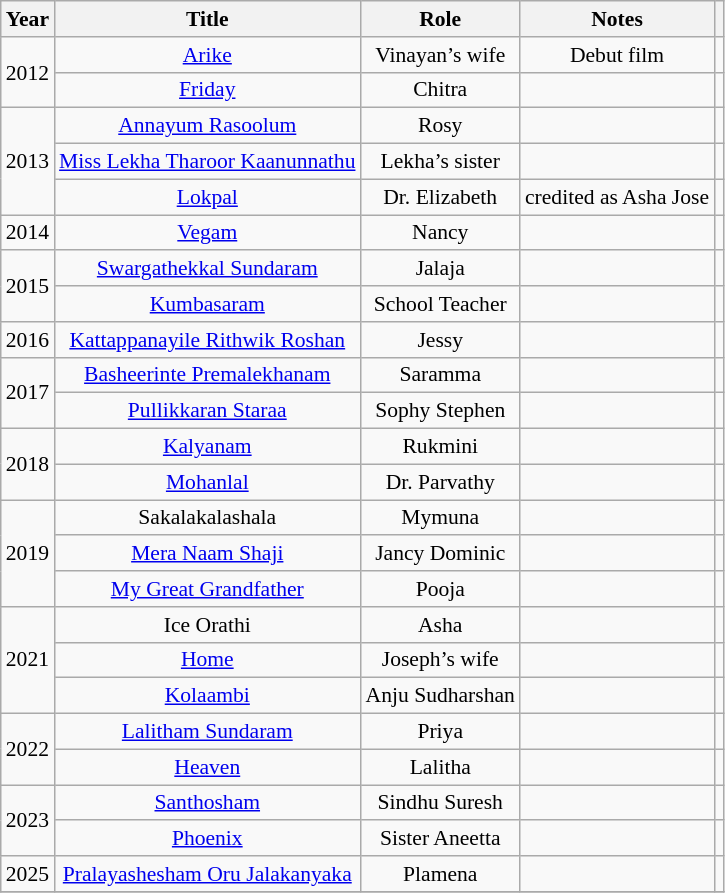<table class="wikitable sortable" style="text-align: center;font-size:90%">
<tr>
<th scope="col">Year</th>
<th scope="col">Title</th>
<th scope="col">Role</th>
<th scope="col" class="unsortable">Notes</th>
<th scope="col" class="unsortable"></th>
</tr>
<tr>
<td rowspan="2">2012</td>
<td><a href='#'>Arike</a></td>
<td>Vinayan’s wife</td>
<td>Debut film</td>
<td></td>
</tr>
<tr>
<td><a href='#'>Friday</a></td>
<td>Chitra</td>
<td></td>
<td></td>
</tr>
<tr>
<td rowspan="3">2013</td>
<td><a href='#'>Annayum Rasoolum</a></td>
<td>Rosy</td>
<td></td>
<td></td>
</tr>
<tr>
<td><a href='#'>Miss Lekha Tharoor Kaanunnathu</a></td>
<td>Lekha’s sister</td>
<td></td>
<td></td>
</tr>
<tr>
<td><a href='#'>Lokpal</a></td>
<td>Dr. Elizabeth</td>
<td>credited as Asha Jose</td>
<td></td>
</tr>
<tr>
<td>2014</td>
<td><a href='#'>Vegam</a></td>
<td>Nancy</td>
<td></td>
<td></td>
</tr>
<tr>
<td rowspan="2">2015</td>
<td><a href='#'>Swargathekkal Sundaram</a></td>
<td>Jalaja</td>
<td></td>
<td></td>
</tr>
<tr>
<td><a href='#'>Kumbasaram</a></td>
<td>School Teacher</td>
<td></td>
<td></td>
</tr>
<tr>
<td>2016</td>
<td><a href='#'>Kattappanayile Rithwik Roshan</a></td>
<td>Jessy</td>
<td></td>
<td></td>
</tr>
<tr>
<td rowspan="2">2017</td>
<td><a href='#'>Basheerinte Premalekhanam</a></td>
<td>Saramma</td>
<td></td>
<td></td>
</tr>
<tr>
<td><a href='#'>Pullikkaran Staraa</a></td>
<td>Sophy Stephen</td>
<td></td>
<td></td>
</tr>
<tr>
<td rowspan="2">2018</td>
<td><a href='#'>Kalyanam</a></td>
<td>Rukmini</td>
<td></td>
<td></td>
</tr>
<tr>
<td><a href='#'>Mohanlal</a></td>
<td>Dr. Parvathy</td>
<td></td>
<td></td>
</tr>
<tr>
<td rowspan="3">2019</td>
<td>Sakalakalashala</td>
<td>Mymuna</td>
<td></td>
<td></td>
</tr>
<tr>
<td><a href='#'>Mera Naam Shaji</a></td>
<td>Jancy Dominic</td>
<td></td>
<td></td>
</tr>
<tr>
<td><a href='#'>My Great Grandfather</a></td>
<td>Pooja</td>
<td></td>
<td></td>
</tr>
<tr>
<td rowspan="3">2021</td>
<td>Ice Orathi</td>
<td>Asha</td>
<td></td>
<td></td>
</tr>
<tr>
<td><a href='#'>Home</a></td>
<td>Joseph’s wife</td>
<td></td>
<td></td>
</tr>
<tr>
<td><a href='#'>Kolaambi</a></td>
<td>Anju Sudharshan</td>
<td></td>
<td></td>
</tr>
<tr>
<td rowspan="2">2022</td>
<td><a href='#'>Lalitham Sundaram</a></td>
<td>Priya</td>
<td></td>
<td></td>
</tr>
<tr>
<td><a href='#'>Heaven</a></td>
<td>Lalitha</td>
<td></td>
<td></td>
</tr>
<tr>
<td rowspan="2">2023</td>
<td><a href='#'>Santhosham</a></td>
<td>Sindhu Suresh</td>
<td></td>
<td></td>
</tr>
<tr>
<td><a href='#'>Phoenix</a></td>
<td>Sister Aneetta</td>
<td></td>
<td></td>
</tr>
<tr>
<td>2025</td>
<td><a href='#'>Pralayashesham Oru Jalakanyaka</a></td>
<td>Plamena</td>
<td></td>
<td></td>
</tr>
<tr>
</tr>
</table>
